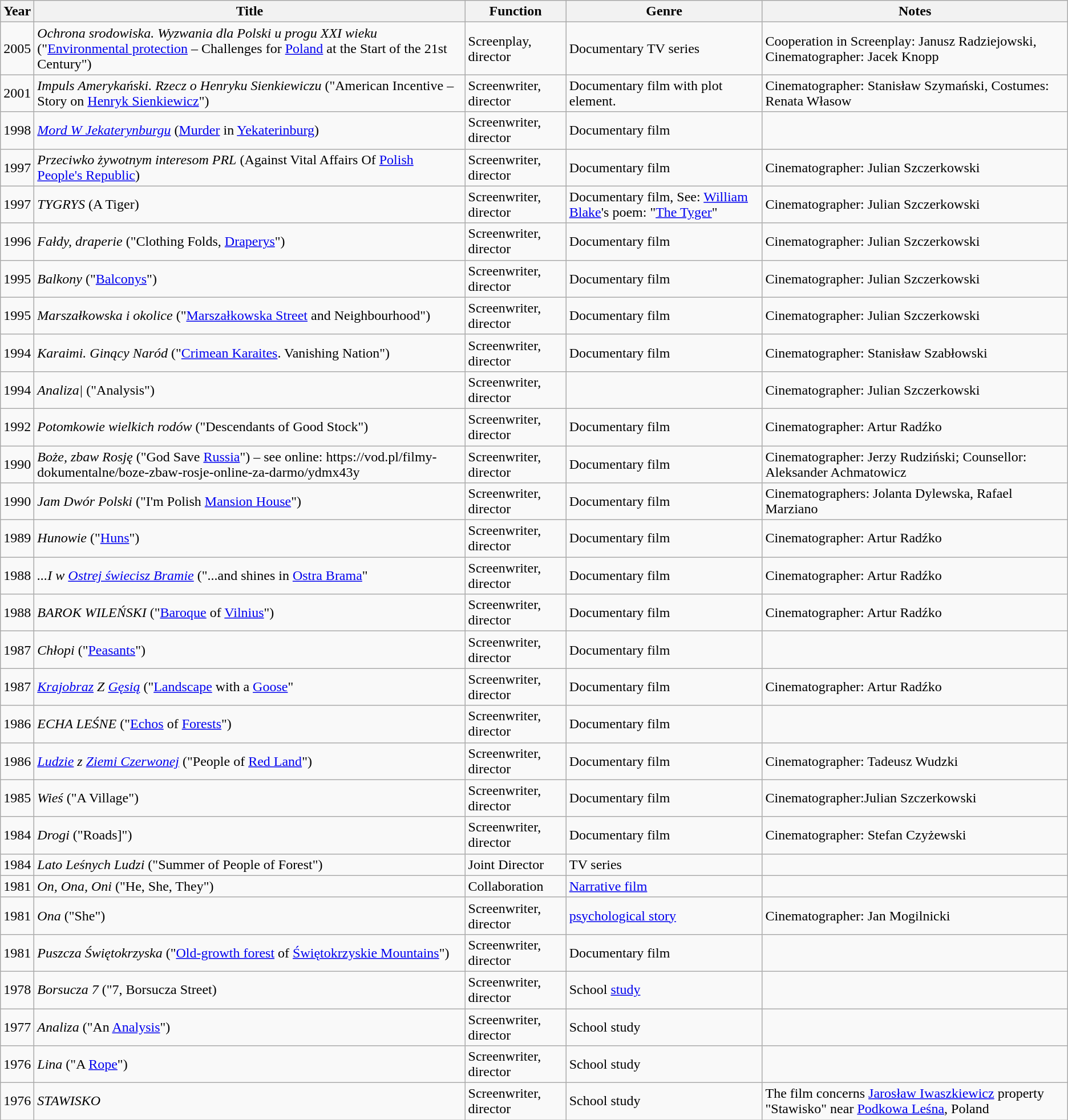<table class="wikitable sortable">
<tr>
<th>Year</th>
<th>Title</th>
<th>Function</th>
<th>Genre</th>
<th>Notes</th>
</tr>
<tr>
<td>2005</td>
<td><em> Ochrona srodowiska. Wyzwania dla Polski u progu XXI wieku</em>  ("<a href='#'>Environmental protection</a> – Challenges for <a href='#'>Poland</a> at the Start of the 21st Century")</td>
<td>Screenplay, director</td>
<td>Documentary TV series</td>
<td>Cooperation in Screenplay: Janusz Radziejowski, Cinematographer: Jacek Knopp</td>
</tr>
<tr>
<td>2001</td>
<td><em>Impuls Amerykański. Rzecz o Henryku Sienkiewiczu</em>  ("American Incentive – Story on <a href='#'>Henryk Sienkiewicz</a>")</td>
<td>Screenwriter, director</td>
<td>Documentary film with plot element.</td>
<td>Cinematographer: Stanisław Szymański, Costumes: Renata Własow</td>
</tr>
<tr>
<td>1998</td>
<td><em><a href='#'>Mord W Jekaterynburgu</a></em> (<a href='#'>Murder</a> in <a href='#'>Yekaterinburg</a>)</td>
<td>Screenwriter, director</td>
<td>Documentary film</td>
<td></td>
</tr>
<tr>
<td>1997</td>
<td><em>Przeciwko żywotnym interesom PRL</em> (Against Vital Affairs Of <a href='#'>Polish People's Republic</a>)</td>
<td>Screenwriter, director</td>
<td>Documentary film</td>
<td>Cinematographer: Julian Szczerkowski</td>
</tr>
<tr>
<td>1997</td>
<td><em>TYGRYS</em> (A Tiger)</td>
<td>Screenwriter, director</td>
<td>Documentary film, See: <a href='#'>William Blake</a>'s poem: "<a href='#'>The Tyger</a>"</td>
<td>Cinematographer: Julian Szczerkowski</td>
</tr>
<tr>
<td>1996</td>
<td><em>Fałdy, draperie</em> ("Clothing Folds, <a href='#'>Draperys</a>")</td>
<td>Screenwriter, director</td>
<td>Documentary film</td>
<td>Cinematographer: Julian Szczerkowski</td>
</tr>
<tr>
<td>1995</td>
<td><em>Balkony</em> ("<a href='#'>Balconys</a>")</td>
<td>Screenwriter, director</td>
<td>Documentary film</td>
<td>Cinematographer: Julian Szczerkowski</td>
</tr>
<tr>
<td>1995</td>
<td><em>Marszałkowska i okolice</em> ("<a href='#'>Marszałkowska Street</a> and Neighbourhood")</td>
<td>Screenwriter, director</td>
<td>Documentary film</td>
<td>Cinematographer: Julian Szczerkowski</td>
</tr>
<tr>
<td>1994</td>
<td><em>Karaimi. Ginący Naród</em> ("<a href='#'>Crimean Karaites</a>. Vanishing Nation")</td>
<td>Screenwriter, director</td>
<td>Documentary film</td>
<td>Cinematographer: Stanisław Szabłowski</td>
</tr>
<tr>
<td>1994</td>
<td><em>Analiza|</em> ("Analysis")</td>
<td>Screenwriter, director</td>
<td></td>
<td>Cinematographer: Julian Szczerkowski</td>
</tr>
<tr>
<td>1992</td>
<td><em>Potomkowie wielkich rodów</em> ("Descendants of Good Stock")</td>
<td>Screenwriter, director</td>
<td>Documentary film</td>
<td>Cinematographer: Artur Radźko</td>
</tr>
<tr>
<td>1990</td>
<td><em>Boże, zbaw Rosję</em> ("God Save <a href='#'>Russia</a>") – see online:  https://vod.pl/filmy-dokumentalne/boze-zbaw-rosje-online-za-darmo/ydmx43y</td>
<td>Screenwriter, director</td>
<td>Documentary film</td>
<td>Cinematographer: Jerzy Rudziński; Counsellor: Aleksander Achmatowicz</td>
</tr>
<tr>
<td>1990</td>
<td><em>Jam Dwór Polski</em> ("I'm Polish <a href='#'>Mansion House</a>")</td>
<td>Screenwriter, director</td>
<td>Documentary film</td>
<td>Cinematographers: Jolanta Dylewska, Rafael Marziano</td>
</tr>
<tr>
<td>1989</td>
<td><em>Hunowie</em> ("<a href='#'>Huns</a>")</td>
<td>Screenwriter, director</td>
<td>Documentary film</td>
<td>Cinematographer: Artur Radźko</td>
</tr>
<tr>
<td>1988</td>
<td><em> ...I w <a href='#'>Ostrej świecisz Bramie</a></em> ("...and shines in <a href='#'>Ostra Brama</a>"</td>
<td>Screenwriter, director</td>
<td>Documentary film</td>
<td>Cinematographer: Artur Radźko</td>
</tr>
<tr>
<td>1988</td>
<td><em>BAROK WILEŃSKI</em> ("<a href='#'>Baroque</a> of <a href='#'>Vilnius</a>")</td>
<td>Screenwriter, director</td>
<td>Documentary film</td>
<td>Cinematographer: Artur Radźko</td>
</tr>
<tr>
<td>1987</td>
<td><em>Chłopi</em> ("<a href='#'>Peasants</a>")</td>
<td>Screenwriter, director</td>
<td>Documentary film</td>
<td></td>
</tr>
<tr>
<td>1987</td>
<td><em><a href='#'>Krajobraz</a> Z <a href='#'>Gęsią</a></em> ("<a href='#'>Landscape</a> with a <a href='#'>Goose</a>"</td>
<td>Screenwriter, director</td>
<td>Documentary film</td>
<td>Cinematographer: Artur Radźko</td>
</tr>
<tr>
<td>1986</td>
<td><em>ECHA LEŚNE</em> ("<a href='#'>Echos</a> of <a href='#'>Forests</a>")</td>
<td>Screenwriter, director</td>
<td>Documentary film</td>
<td></td>
</tr>
<tr>
<td>1986</td>
<td><em><a href='#'>Ludzie</a> z <a href='#'>Ziemi Czerwonej</a></em> ("People of <a href='#'>Red Land</a>")</td>
<td>Screenwriter, director</td>
<td>Documentary film</td>
<td>Cinematographer: Tadeusz Wudzki</td>
</tr>
<tr>
<td>1985</td>
<td><em>Wieś</em> ("A Village")</td>
<td>Screenwriter, director</td>
<td>Documentary film</td>
<td>Cinematographer:Julian Szczerkowski</td>
</tr>
<tr>
<td>1984</td>
<td><em>Drogi</em> ("Roads]")</td>
<td>Screenwriter, director</td>
<td>Documentary film</td>
<td>Cinematographer: Stefan Czyżewski</td>
</tr>
<tr>
<td>1984</td>
<td><em>Lato Leśnych Ludzi</em> ("Summer of People of Forest")</td>
<td>Joint Director</td>
<td>TV series</td>
<td></td>
</tr>
<tr>
<td>1981</td>
<td><em>On, Ona, Oni</em> ("He, She, They")</td>
<td>Collaboration</td>
<td><a href='#'>Narrative film</a></td>
<td></td>
</tr>
<tr>
<td>1981</td>
<td><em>Ona</em> ("She")</td>
<td>Screenwriter, director</td>
<td><a href='#'>psychological story</a></td>
<td>Cinematographer: Jan Mogilnicki</td>
</tr>
<tr>
<td>1981</td>
<td><em>Puszcza Świętokrzyska</em> ("<a href='#'>Old-growth forest</a> of <a href='#'>Świętokrzyskie Mountains</a>")</td>
<td>Screenwriter, director</td>
<td>Documentary film</td>
<td></td>
</tr>
<tr>
<td>1978</td>
<td><em>Borsucza 7</em> ("7, Borsucza Street)</td>
<td>Screenwriter, director</td>
<td>School <a href='#'>study</a></td>
<td></td>
</tr>
<tr>
<td>1977</td>
<td><em>Analiza</em> ("An <a href='#'>Analysis</a>")</td>
<td>Screenwriter, director</td>
<td>School study</td>
<td></td>
</tr>
<tr>
<td>1976</td>
<td><em>Lina</em> ("A <a href='#'>Rope</a>")</td>
<td>Screenwriter, director</td>
<td>School study</td>
<td></td>
</tr>
<tr>
<td>1976</td>
<td><em>STAWISKO</em></td>
<td>Screenwriter, director</td>
<td>School study</td>
<td>The film concerns <a href='#'>Jarosław Iwaszkiewicz</a> property "Stawisko" near <a href='#'>Podkowa Leśna</a>, Poland</td>
</tr>
</table>
